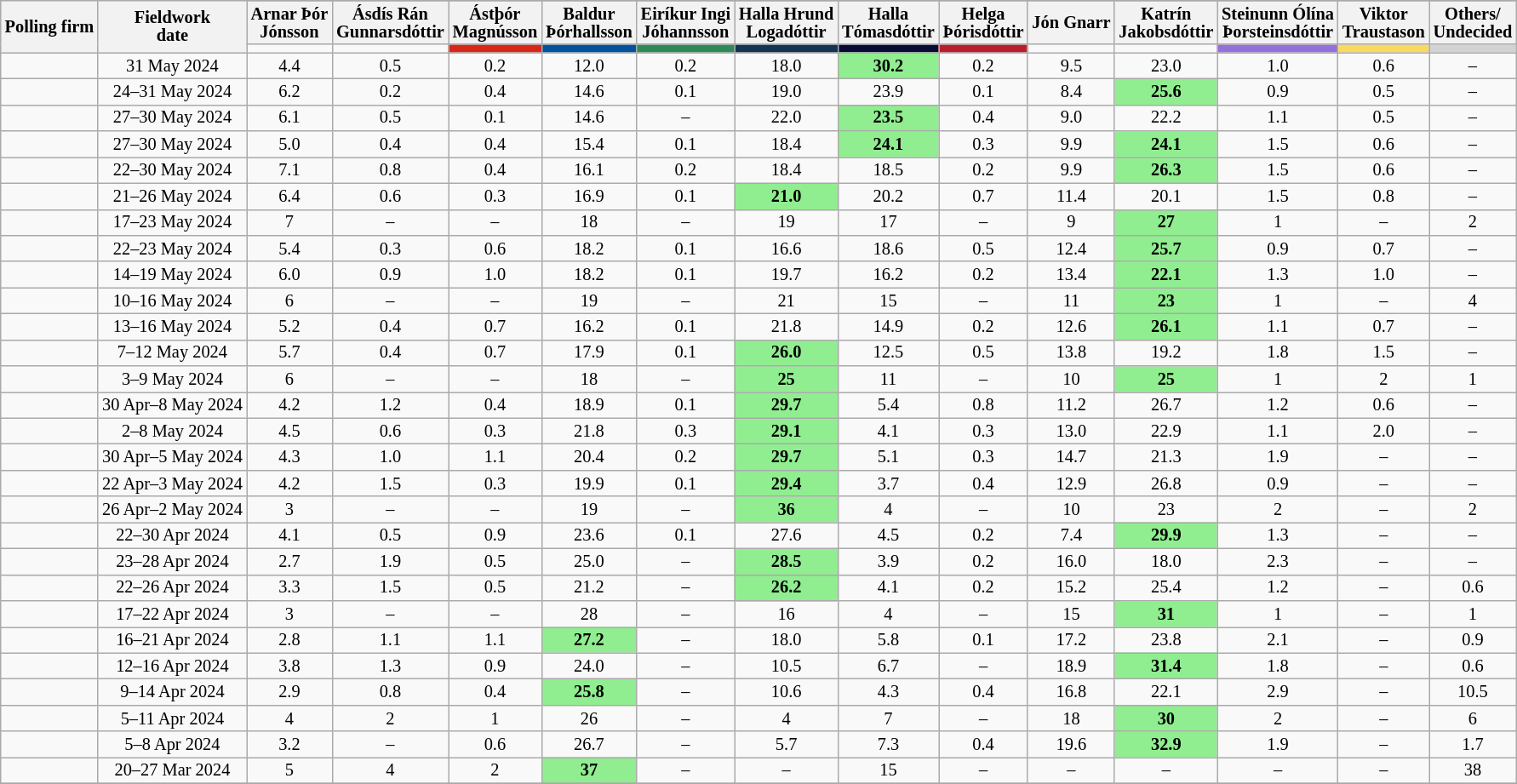<table class="wikitable" style="text-align:center;font-size:85%;line-height:14px;">
<tr bgcolor=lightgray>
<th rowspan="3">Polling firm</th>
<th rowspan="3">Fieldwork<br>date</th>
</tr>
<tr>
<th>Arnar Þór<br>Jónsson</th>
<th>Ásdís Rán<br>Gunnarsdóttir</th>
<th>Ástþór<br>Magnússon</th>
<th>Baldur<br>Þórhallsson</th>
<th>Eiríkur Ingi<br>Jóhannsson</th>
<th>Halla Hrund<br>Logadóttir</th>
<th>Halla<br>Tómasdóttir</th>
<th>Helga<br>Þórisdóttir</th>
<th>Jón Gnarr</th>
<th>Katrín<br>Jakobsdóttir</th>
<th>Steinunn Ólína<br>Þorsteinsdóttir</th>
<th>Viktor<br>Traustason</th>
<th>Others/<br>Undecided</th>
</tr>
<tr>
<td bgcolor=></td>
<td bgcolor=></td>
<td bgcolor=#D62718></td>
<td bgcolor=#02529C></td>
<td bgcolor=#2E8B57></td>
<td bgcolor=#143454></td>
<td bgcolor=#080c34></td>
<td bgcolor=#bc1d2d></td>
<td bgcolor=></td>
<td bgcolor=></td>
<td bgcolor=#9370DB></td>
<td bgcolor=#FADA5E></td>
<td bgcolor=lightgray></td>
</tr>
<tr>
<td align=left></td>
<td>31 May 2024</td>
<td>4.4</td>
<td>0.5</td>
<td>0.2</td>
<td>12.0</td>
<td>0.2</td>
<td>18.0</td>
<td bgcolor="#90EE90"><strong>30.2</strong></td>
<td>0.2</td>
<td>9.5</td>
<td>23.0</td>
<td>1.0</td>
<td>0.6</td>
<td>–</td>
</tr>
<tr>
<td align=left></td>
<td>24–31 May 2024</td>
<td>6.2</td>
<td>0.2</td>
<td>0.4</td>
<td>14.6</td>
<td>0.1</td>
<td>19.0</td>
<td>23.9</td>
<td>0.1</td>
<td>8.4</td>
<td bgcolor="#90EE90"><strong>25.6</strong></td>
<td>0.9</td>
<td>0.5</td>
<td>–</td>
</tr>
<tr>
<td align=left></td>
<td>27–30 May 2024</td>
<td>6.1</td>
<td>0.5</td>
<td>0.1</td>
<td>14.6</td>
<td>–</td>
<td>22.0</td>
<td bgcolor="#90EE90"><strong>23.5</strong></td>
<td>0.4</td>
<td>9.0</td>
<td>22.2</td>
<td>1.1</td>
<td>0.5</td>
<td>–</td>
</tr>
<tr>
<td align=left></td>
<td>27–30 May 2024</td>
<td>5.0</td>
<td>0.4</td>
<td>0.4</td>
<td>15.4</td>
<td>0.1</td>
<td>18.4</td>
<td bgcolor="#90EE90"><strong>24.1</strong></td>
<td>0.3</td>
<td>9.9</td>
<td bgcolor="#90EE90"><strong>24.1</strong></td>
<td>1.5</td>
<td>0.6</td>
<td>–</td>
</tr>
<tr>
<td align=left></td>
<td>22–30 May 2024</td>
<td>7.1</td>
<td>0.8</td>
<td>0.4</td>
<td>16.1</td>
<td>0.2</td>
<td>18.4</td>
<td>18.5</td>
<td>0.2</td>
<td>9.9</td>
<td bgcolor="#90EE90"><strong>26.3</strong></td>
<td>1.5</td>
<td>0.6</td>
<td>–</td>
</tr>
<tr>
<td align=left></td>
<td>21–26 May 2024</td>
<td>6.4</td>
<td>0.6</td>
<td>0.3</td>
<td>16.9</td>
<td>0.1</td>
<td bgcolor="#90EE90"><strong>21.0</strong></td>
<td>20.2</td>
<td>0.7</td>
<td>11.4</td>
<td>20.1</td>
<td>1.5</td>
<td>0.8</td>
<td>–</td>
</tr>
<tr>
<td align=left></td>
<td>17–23 May 2024</td>
<td>7</td>
<td>–</td>
<td>–</td>
<td>18</td>
<td>–</td>
<td>19</td>
<td>17</td>
<td>–</td>
<td>9</td>
<td bgcolor="#90EE90"><strong>27</strong></td>
<td>1</td>
<td>–</td>
<td>2</td>
</tr>
<tr>
<td align=left></td>
<td>22–23 May 2024</td>
<td>5.4</td>
<td>0.3</td>
<td>0.6</td>
<td>18.2</td>
<td>0.1</td>
<td>16.6</td>
<td>18.6</td>
<td>0.5</td>
<td>12.4</td>
<td bgcolor="#90EE90"><strong>25.7</strong></td>
<td>0.9</td>
<td>0.7</td>
<td>–</td>
</tr>
<tr>
<td align=left></td>
<td>14–19 May 2024</td>
<td>6.0</td>
<td>0.9</td>
<td>1.0</td>
<td>18.2</td>
<td>0.1</td>
<td>19.7</td>
<td>16.2</td>
<td>0.2</td>
<td>13.4</td>
<td bgcolor="#90EE90"><strong>22.1</strong></td>
<td>1.3</td>
<td>1.0</td>
<td>–</td>
</tr>
<tr>
<td align=left></td>
<td>10–16 May 2024</td>
<td>6</td>
<td>–</td>
<td>–</td>
<td>19</td>
<td>–</td>
<td>21</td>
<td>15</td>
<td>–</td>
<td>11</td>
<td bgcolor="#90EE90"><strong>23</strong></td>
<td>1</td>
<td>–</td>
<td>4</td>
</tr>
<tr>
<td align=left></td>
<td>13–16 May 2024</td>
<td>5.2</td>
<td>0.4</td>
<td>0.7</td>
<td>16.2</td>
<td>0.1</td>
<td>21.8</td>
<td>14.9</td>
<td>0.2</td>
<td>12.6</td>
<td bgcolor="#90EE90"><strong>26.1</strong></td>
<td>1.1</td>
<td>0.7</td>
<td>–</td>
</tr>
<tr>
<td align=left></td>
<td>7–12 May 2024</td>
<td>5.7</td>
<td>0.4</td>
<td>0.7</td>
<td>17.9</td>
<td>0.1</td>
<td bgcolor="#90EE90"><strong>26.0</strong></td>
<td>12.5</td>
<td>0.5</td>
<td>13.8</td>
<td>19.2</td>
<td>1.8</td>
<td>1.5</td>
<td>–</td>
</tr>
<tr>
<td align=left></td>
<td>3–9 May 2024</td>
<td>6</td>
<td>–</td>
<td>–</td>
<td>18</td>
<td>–</td>
<td bgcolor="#90EE90"><strong>25</strong></td>
<td>11</td>
<td>–</td>
<td>10</td>
<td bgcolor="#90EE90"><strong>25</strong></td>
<td>1</td>
<td>2</td>
<td>1</td>
</tr>
<tr>
<td align=left></td>
<td>30 Apr–8 May 2024</td>
<td>4.2</td>
<td>1.2</td>
<td>0.4</td>
<td>18.9</td>
<td>0.1</td>
<td bgcolor="#90EE90"><strong>29.7</strong></td>
<td>5.4</td>
<td>0.8</td>
<td>11.2</td>
<td>26.7</td>
<td>1.2</td>
<td>0.6</td>
<td>–</td>
</tr>
<tr>
<td align=left></td>
<td>2–8 May 2024</td>
<td>4.5</td>
<td>0.6</td>
<td>0.3</td>
<td>21.8</td>
<td>0.3</td>
<td bgcolor="#90EE90"><strong>29.1</strong></td>
<td>4.1</td>
<td>0.3</td>
<td>13.0</td>
<td>22.9</td>
<td>1.1</td>
<td>2.0</td>
<td>–</td>
</tr>
<tr>
<td align=left></td>
<td>30 Apr–5 May 2024</td>
<td>4.3</td>
<td>1.0</td>
<td>1.1</td>
<td>20.4</td>
<td>0.2</td>
<td bgcolor="#90EE90"><strong>29.7</strong></td>
<td>5.1</td>
<td>0.3</td>
<td>14.7</td>
<td>21.3</td>
<td>1.9</td>
<td>–</td>
<td>–</td>
</tr>
<tr>
<td align=left></td>
<td>22 Apr–3 May 2024</td>
<td>4.2</td>
<td>1.5</td>
<td>0.3</td>
<td>19.9</td>
<td>0.1</td>
<td bgcolor="#90EE90"><strong>29.4</strong></td>
<td>3.7</td>
<td>0.4</td>
<td>12.9</td>
<td>26.8</td>
<td>0.9</td>
<td>–</td>
<td>–</td>
</tr>
<tr>
<td align=left></td>
<td>26 Apr–2 May 2024</td>
<td>3</td>
<td>–</td>
<td>–</td>
<td>19</td>
<td>–</td>
<td bgcolor="#90EE90"><strong>36</strong></td>
<td>4</td>
<td>–</td>
<td>10</td>
<td>23</td>
<td>2</td>
<td>–</td>
<td>2</td>
</tr>
<tr>
<td align=left></td>
<td>22–30 Apr 2024</td>
<td>4.1</td>
<td>0.5</td>
<td>0.9</td>
<td>23.6</td>
<td>0.1</td>
<td>27.6</td>
<td>4.5</td>
<td>0.2</td>
<td>7.4</td>
<td bgcolor="#90EE90"><strong>29.9</strong></td>
<td>1.3</td>
<td>–</td>
<td>–</td>
</tr>
<tr>
<td align=left></td>
<td>23–28 Apr 2024</td>
<td>2.7</td>
<td>1.9</td>
<td>0.5</td>
<td>25.0</td>
<td>–</td>
<td bgcolor="#90EE90"><strong>28.5</strong></td>
<td>3.9</td>
<td>0.2</td>
<td>16.0</td>
<td>18.0</td>
<td>2.3</td>
<td>–</td>
<td>–</td>
</tr>
<tr>
<td align=left></td>
<td>22–26 Apr 2024</td>
<td>3.3</td>
<td>1.5</td>
<td>0.5</td>
<td>21.2</td>
<td>–</td>
<td bgcolor="#90EE90"><strong>26.2</strong></td>
<td>4.1</td>
<td>0.2</td>
<td>15.2</td>
<td>25.4</td>
<td>1.2</td>
<td>–</td>
<td>0.6</td>
</tr>
<tr>
<td align=left></td>
<td>17–22 Apr 2024</td>
<td>3</td>
<td>–</td>
<td>–</td>
<td>28</td>
<td>–</td>
<td>16</td>
<td>4</td>
<td>–</td>
<td>15</td>
<td bgcolor="#90EE90"><strong>31</strong></td>
<td>1</td>
<td>–</td>
<td>1</td>
</tr>
<tr>
<td align=left></td>
<td>16–21 Apr 2024</td>
<td>2.8</td>
<td>1.1</td>
<td>1.1</td>
<td bgcolor="#90EE90"><strong>27.2</strong></td>
<td>–</td>
<td>18.0</td>
<td>5.8</td>
<td>0.1</td>
<td>17.2</td>
<td>23.8</td>
<td>2.1</td>
<td>–</td>
<td>0.9</td>
</tr>
<tr>
<td align=left></td>
<td>12–16 Apr 2024</td>
<td>3.8</td>
<td>1.3</td>
<td>0.9</td>
<td>24.0</td>
<td>–</td>
<td>10.5</td>
<td>6.7</td>
<td>–</td>
<td>18.9</td>
<td bgcolor="#90EE90"><strong>31.4</strong></td>
<td>1.8</td>
<td>–</td>
<td>0.6</td>
</tr>
<tr>
<td align=left></td>
<td>9–14 Apr 2024</td>
<td>2.9</td>
<td>0.8</td>
<td>0.4</td>
<td bgcolor="#90EE90"><strong>25.8</strong></td>
<td>–</td>
<td>10.6</td>
<td>4.3</td>
<td>0.4</td>
<td>16.8</td>
<td>22.1</td>
<td>2.9</td>
<td>–</td>
<td>10.5</td>
</tr>
<tr>
<td align=left></td>
<td>5–11 Apr 2024</td>
<td>4</td>
<td>2</td>
<td>1</td>
<td>26</td>
<td>–</td>
<td>4</td>
<td>7</td>
<td>–</td>
<td>18</td>
<td bgcolor="#90EE90"><strong>30</strong></td>
<td>2</td>
<td>–</td>
<td>6</td>
</tr>
<tr>
<td align=left></td>
<td>5–8 Apr 2024</td>
<td>3.2</td>
<td>–</td>
<td>0.6</td>
<td>26.7</td>
<td>–</td>
<td>5.7</td>
<td>7.3</td>
<td>0.4</td>
<td>19.6</td>
<td bgcolor="#90EE90"><strong>32.9</strong></td>
<td>1.9</td>
<td>–</td>
<td>1.7</td>
</tr>
<tr>
<td align=left></td>
<td>20–27 Mar 2024</td>
<td>5</td>
<td>4</td>
<td>2</td>
<td bgcolor="#90EE90"><strong>37</strong></td>
<td>–</td>
<td>–</td>
<td>15</td>
<td>–</td>
<td>–</td>
<td>–</td>
<td>–</td>
<td>–</td>
<td>38</td>
</tr>
<tr>
</tr>
</table>
